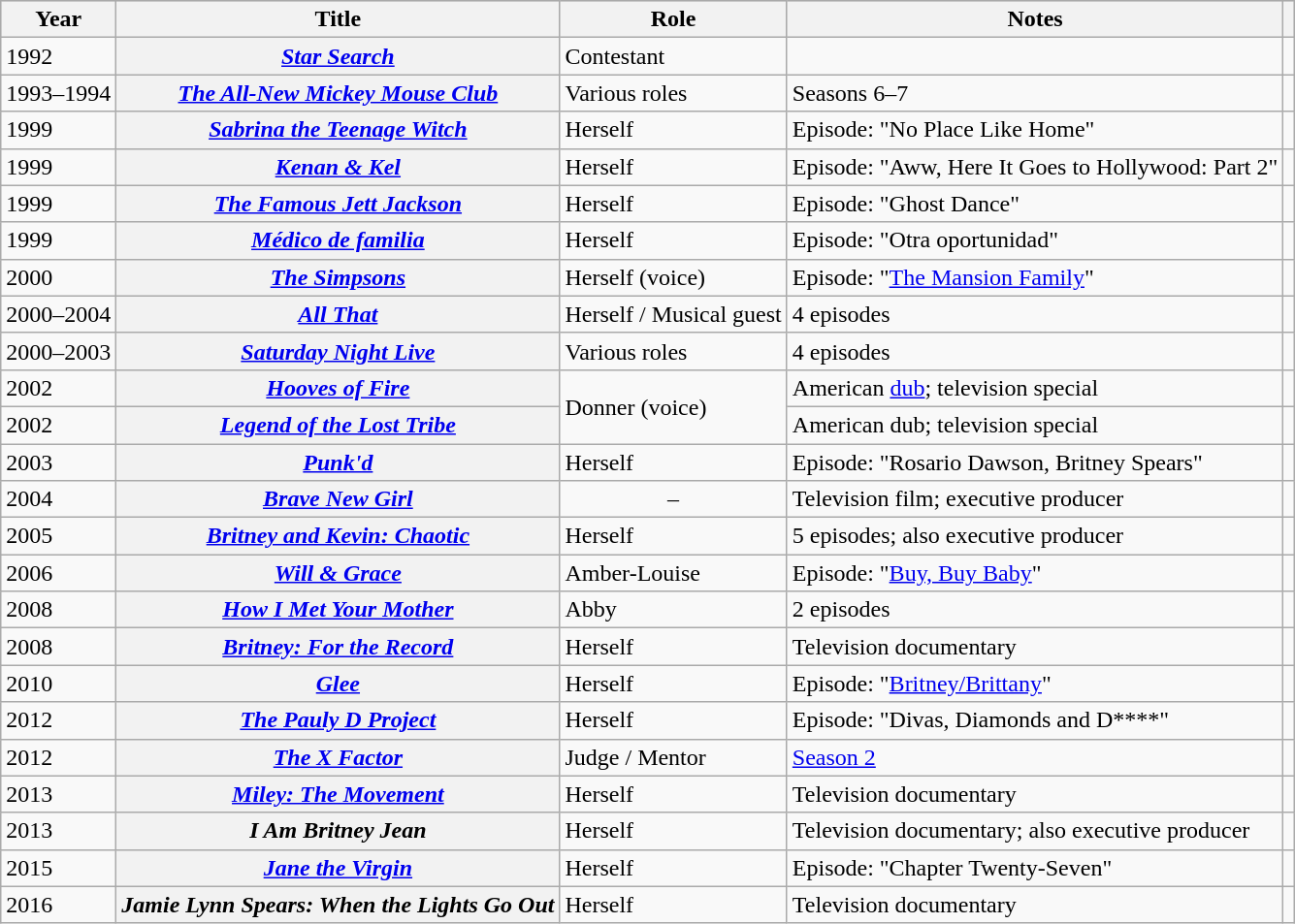<table class="wikitable sortable plainrowheaders">
<tr style="background:#ccc; text-align:center;">
<th scope="col">Year</th>
<th scope="col">Title</th>
<th scope="col">Role</th>
<th scope="col" class="unsortable">Notes</th>
<th scope="col" class="unsortable"></th>
</tr>
<tr>
<td>1992</td>
<th scope="row"><em><a href='#'>Star Search</a></em></th>
<td>Contestant</td>
<td></td>
<td align="center"></td>
</tr>
<tr>
<td>1993–1994</td>
<th scope="row"><em><a href='#'>The All-New Mickey Mouse Club</a></em></th>
<td>Various roles</td>
<td>Seasons 6–7</td>
<td align="center"></td>
</tr>
<tr>
<td>1999</td>
<th scope="row"><em><a href='#'>Sabrina the Teenage Witch</a></em></th>
<td>Herself</td>
<td>Episode: "No Place Like Home"</td>
<td align="center"></td>
</tr>
<tr>
<td>1999</td>
<th scope="row"><em><a href='#'>Kenan & Kel</a></em></th>
<td>Herself</td>
<td>Episode: "Aww, Here It Goes to Hollywood: Part 2"</td>
<td align="center"></td>
</tr>
<tr>
<td>1999</td>
<th scope="row"><em><a href='#'>The Famous Jett Jackson</a></em></th>
<td>Herself</td>
<td>Episode: "Ghost Dance"</td>
<td align="center"></td>
</tr>
<tr>
<td>1999</td>
<th scope="row"><em><a href='#'>Médico de familia</a></em></th>
<td>Herself</td>
<td>Episode: "Otra oportunidad"</td>
<td align="center"></td>
</tr>
<tr>
<td>2000</td>
<th scope="row"><em><a href='#'>The Simpsons</a></em></th>
<td>Herself (voice)</td>
<td>Episode: "<a href='#'>The Mansion Family</a>"</td>
<td align="center"></td>
</tr>
<tr>
<td>2000–2004</td>
<th scope="row"><em><a href='#'>All That</a></em></th>
<td>Herself / Musical guest</td>
<td>4 episodes</td>
<td></td>
</tr>
<tr>
<td>2000–2003</td>
<th scope="row"><em><a href='#'>Saturday Night Live</a></em></th>
<td>Various roles</td>
<td>4 episodes</td>
<td align="center"></td>
</tr>
<tr>
<td>2002</td>
<th scope="row"><em><a href='#'>Hooves of Fire</a></em></th>
<td rowspan="2">Donner (voice)</td>
<td>American <a href='#'>dub</a>; television special</td>
<td align="center"></td>
</tr>
<tr>
<td>2002</td>
<th scope="row"><em><a href='#'>Legend of the Lost Tribe</a></em></th>
<td>American dub; television special</td>
<td align="center"></td>
</tr>
<tr>
<td>2003</td>
<th scope="row"><em><a href='#'>Punk'd</a></em></th>
<td>Herself</td>
<td>Episode: "Rosario Dawson, Britney Spears"</td>
<td align="center"></td>
</tr>
<tr>
<td>2004</td>
<th scope="row"><em><a href='#'>Brave New Girl</a></em></th>
<td align="center">–</td>
<td>Television film; executive producer</td>
<td align="center"></td>
</tr>
<tr>
<td>2005</td>
<th scope="row"><em><a href='#'>Britney and Kevin: Chaotic</a></em></th>
<td>Herself</td>
<td>5 episodes; also executive producer</td>
<td align="center"></td>
</tr>
<tr>
<td>2006</td>
<th scope="row"><em><a href='#'>Will & Grace</a></em></th>
<td>Amber-Louise</td>
<td>Episode: "<a href='#'>Buy, Buy Baby</a>"</td>
<td align="center"></td>
</tr>
<tr>
<td>2008</td>
<th scope="row"><em><a href='#'>How I Met Your Mother</a></em></th>
<td>Abby</td>
<td>2 episodes</td>
<td align="center"></td>
</tr>
<tr>
<td>2008</td>
<th scope="row"><em><a href='#'>Britney: For the Record</a></em></th>
<td>Herself</td>
<td>Television documentary</td>
<td align="center"></td>
</tr>
<tr>
<td>2010</td>
<th scope="row"><em><a href='#'>Glee</a></em></th>
<td>Herself</td>
<td>Episode: "<a href='#'>Britney/Brittany</a>"</td>
<td align="center"></td>
</tr>
<tr>
<td>2012</td>
<th scope="row"><em><a href='#'>The Pauly D Project</a></em></th>
<td>Herself</td>
<td>Episode: "Divas, Diamonds and D****"</td>
<td align="center"></td>
</tr>
<tr>
<td>2012</td>
<th scope="row"><em><a href='#'>The X Factor</a></em></th>
<td>Judge / Mentor</td>
<td><a href='#'>Season 2</a></td>
<td align="center"></td>
</tr>
<tr>
<td>2013</td>
<th scope="row"><em><a href='#'>Miley: The Movement</a></em></th>
<td>Herself</td>
<td>Television documentary</td>
<td align="center"></td>
</tr>
<tr>
<td>2013</td>
<th scope="row"><em>I Am Britney Jean</em></th>
<td>Herself</td>
<td>Television documentary; also executive producer</td>
<td align="center"></td>
</tr>
<tr>
<td>2015</td>
<th scope="row"><em><a href='#'>Jane the Virgin</a></em></th>
<td>Herself</td>
<td>Episode: "Chapter Twenty-Seven"</td>
<td align="center"></td>
</tr>
<tr>
<td>2016</td>
<th scope="row"><em>Jamie Lynn Spears: When the Lights Go Out</em></th>
<td>Herself</td>
<td>Television documentary</td>
<td align="center"></td>
</tr>
</table>
